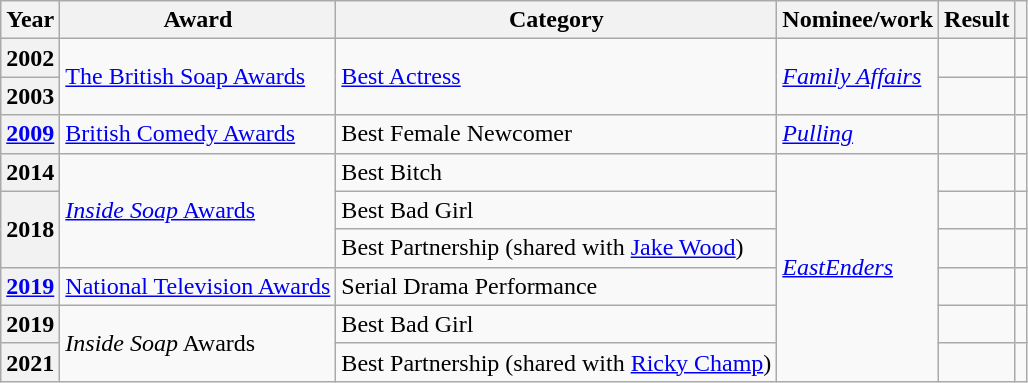<table class="wikitable plainrowheaders sortable">
<tr>
<th>Year</th>
<th>Award</th>
<th>Category</th>
<th>Nominee/work</th>
<th>Result</th>
<th class="unsortable"></th>
</tr>
<tr>
<th scope="row">2002</th>
<td rowspan="2"><a href='#'>The British Soap Awards</a></td>
<td rowspan="2"><a href='#'>Best Actress</a></td>
<td rowspan="2"><em><a href='#'>Family Affairs</a></em></td>
<td></td>
<td style="text-align:center;"></td>
</tr>
<tr>
<th scope="row">2003</th>
<td></td>
<td style="text-align:center;"></td>
</tr>
<tr>
<th scope="row"><a href='#'>2009</a></th>
<td><a href='#'>British Comedy Awards</a></td>
<td>Best Female Newcomer</td>
<td><em><a href='#'>Pulling</a></em></td>
<td></td>
<td style="text-align:center;"></td>
</tr>
<tr>
<th scope="row">2014</th>
<td rowspan="3"><a href='#'><em>Inside Soap</em> Awards</a></td>
<td>Best Bitch</td>
<td rowspan="6"><em><a href='#'>EastEnders</a></em></td>
<td></td>
<td style="text-align:center;"></td>
</tr>
<tr>
<th scope="row" rowspan="2">2018</th>
<td>Best Bad Girl</td>
<td></td>
<td style="text-align:center;"></td>
</tr>
<tr>
<td>Best Partnership (shared with <a href='#'>Jake Wood</a>)</td>
<td></td>
<td style="text-align:center;"></td>
</tr>
<tr>
<th scope="row"><a href='#'>2019</a></th>
<td><a href='#'>National Television Awards</a></td>
<td>Serial Drama Performance</td>
<td></td>
<td style="text-align:center;"></td>
</tr>
<tr>
<th scope="row">2019</th>
<td rowspan="2"><em>Inside Soap</em> Awards</td>
<td>Best Bad Girl</td>
<td></td>
<td style="text-align:center;"></td>
</tr>
<tr>
<th scope="row">2021</th>
<td>Best Partnership (shared with <a href='#'>Ricky Champ</a>)</td>
<td></td>
<td style="text-align:center;"></td>
</tr>
</table>
